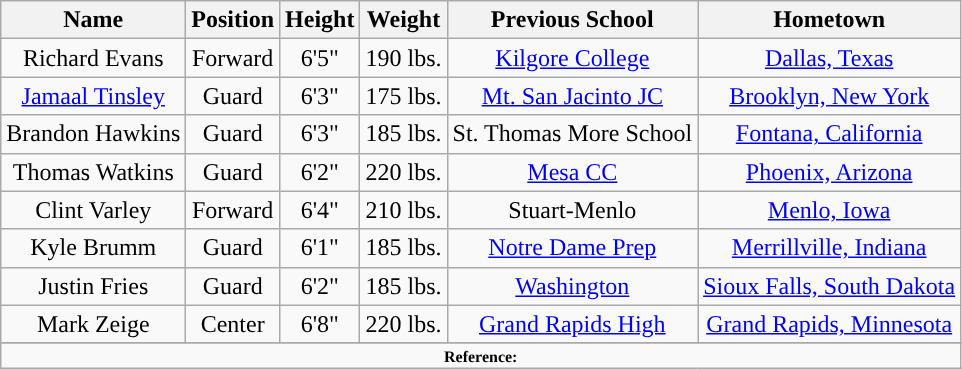<table class="wikitable" style="text-align: center">
<tr align=center>
<th>Name</th>
<th>Position</th>
<th>Height</th>
<th>Weight</th>
<th>Previous School</th>
<th>Hometown</th>
</tr>
<tr>
<td>Richard Evans</td>
<td>Forward</td>
<td>6'5"</td>
<td>190 lbs.</td>
<td><a href='#'>Kilgore College</a></td>
<td><a href='#'>Dallas, Texas</a></td>
</tr>
<tr>
<td><a href='#'>Jamaal Tinsley</a></td>
<td>Guard</td>
<td>6'3"</td>
<td>175 lbs.</td>
<td><a href='#'>Mt. San Jacinto JC</a></td>
<td><a href='#'>Brooklyn, New York</a></td>
</tr>
<tr>
<td>Brandon Hawkins</td>
<td>Guard</td>
<td>6'3"</td>
<td>185 lbs.</td>
<td>St. Thomas More School</td>
<td><a href='#'>Fontana, California</a></td>
</tr>
<tr>
<td>Thomas Watkins</td>
<td>Guard</td>
<td>6'2"</td>
<td>220 lbs.</td>
<td><a href='#'>Mesa CC</a></td>
<td><a href='#'>Phoenix, Arizona</a></td>
</tr>
<tr>
<td>Clint Varley</td>
<td>Forward</td>
<td>6'4"</td>
<td>210 lbs.</td>
<td>Stuart-Menlo</td>
<td><a href='#'>Menlo, Iowa</a></td>
</tr>
<tr>
<td>Kyle Brumm</td>
<td>Guard</td>
<td>6'1"</td>
<td>185 lbs.</td>
<td><a href='#'>Notre Dame Prep</a></td>
<td><a href='#'>Merrillville, Indiana</a></td>
</tr>
<tr>
<td>Justin Fries</td>
<td>Guard</td>
<td>6'2"</td>
<td>185 lbs.</td>
<td><a href='#'>Washington</a></td>
<td><a href='#'>Sioux Falls, South Dakota</a></td>
</tr>
<tr>
<td>Mark Zeige</td>
<td>Center</td>
<td>6'8"</td>
<td>220 lbs.</td>
<td><a href='#'>Grand Rapids High</a></td>
<td><a href='#'>Grand Rapids, Minnesota</a></td>
</tr>
<tr>
</tr>
<tr>
<td colspan="6"  style="font-size:8pt; text-align:center;"><strong>Reference:</strong></td>
</tr>
</table>
